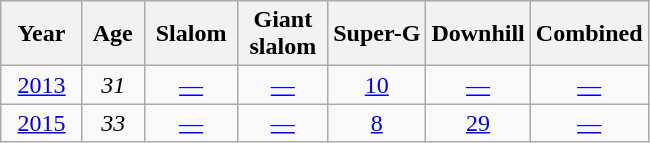<table class=wikitable style="text-align:center">
<tr>
<th>  Year  </th>
<th> Age </th>
<th> Slalom </th>
<th> Giant <br> slalom </th>
<th>Super-G</th>
<th>Downhill</th>
<th>Combined</th>
</tr>
<tr>
<td><a href='#'>2013</a></td>
<td><em>31</em></td>
<td><a href='#'>—</a></td>
<td><a href='#'>—</a></td>
<td><a href='#'>10</a></td>
<td><a href='#'>—</a></td>
<td><a href='#'>—</a></td>
</tr>
<tr>
<td><a href='#'>2015</a></td>
<td><em>33</em></td>
<td><a href='#'>—</a></td>
<td><a href='#'>—</a></td>
<td><a href='#'>8</a></td>
<td><a href='#'>29</a></td>
<td><a href='#'>—</a></td>
</tr>
</table>
